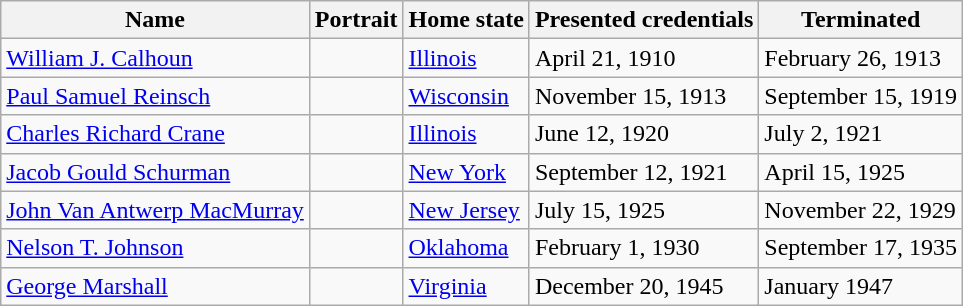<table class="wikitable sortable">
<tr>
<th>Name</th>
<th>Portrait</th>
<th>Home state</th>
<th>Presented credentials</th>
<th>Terminated</th>
</tr>
<tr>
<td><a href='#'>William J. Calhoun</a></td>
<td></td>
<td><a href='#'>Illinois</a></td>
<td>April 21, 1910</td>
<td>February 26, 1913</td>
</tr>
<tr>
<td><a href='#'>Paul Samuel Reinsch</a></td>
<td></td>
<td><a href='#'>Wisconsin</a></td>
<td>November 15, 1913</td>
<td>September 15, 1919</td>
</tr>
<tr>
<td><a href='#'>Charles Richard Crane</a></td>
<td></td>
<td><a href='#'>Illinois</a></td>
<td>June 12, 1920</td>
<td>July 2, 1921</td>
</tr>
<tr>
<td><a href='#'>Jacob Gould Schurman</a></td>
<td></td>
<td><a href='#'>New York</a></td>
<td>September 12, 1921</td>
<td>April 15, 1925</td>
</tr>
<tr>
<td><a href='#'>John Van Antwerp MacMurray</a></td>
<td></td>
<td><a href='#'>New Jersey</a></td>
<td>July 15, 1925</td>
<td>November 22, 1929</td>
</tr>
<tr>
<td><a href='#'>Nelson T. Johnson</a></td>
<td></td>
<td><a href='#'>Oklahoma</a></td>
<td>February 1, 1930</td>
<td>September 17, 1935</td>
</tr>
<tr>
<td><a href='#'>George Marshall</a></td>
<td></td>
<td><a href='#'>Virginia</a></td>
<td>December 20, 1945</td>
<td>January 1947</td>
</tr>
</table>
